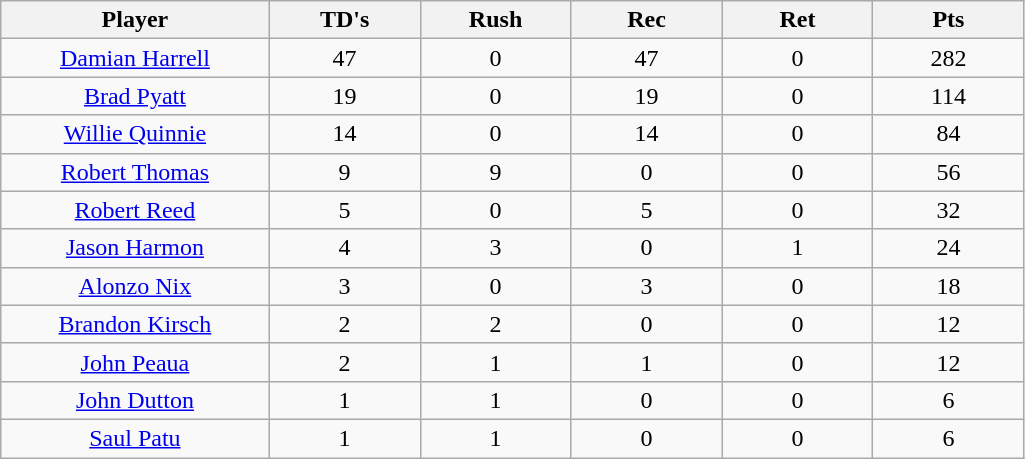<table class="wikitable sortable">
<tr>
<th bgcolor="#DDDDFF" width="16%">Player</th>
<th bgcolor="#DDDDFF" width="9%">TD's</th>
<th bgcolor="#DDDDFF" width="9%">Rush</th>
<th bgcolor="#DDDDFF" width="9%">Rec</th>
<th bgcolor="#DDDDFF" width="9%">Ret</th>
<th bgcolor="#DDDDFF" width="9%">Pts</th>
</tr>
<tr align="center">
<td><a href='#'>Damian Harrell</a></td>
<td>47</td>
<td>0</td>
<td>47</td>
<td>0</td>
<td>282</td>
</tr>
<tr align="center">
<td><a href='#'>Brad Pyatt</a></td>
<td>19</td>
<td>0</td>
<td>19</td>
<td>0</td>
<td>114</td>
</tr>
<tr align="center">
<td><a href='#'>Willie Quinnie</a></td>
<td>14</td>
<td>0</td>
<td>14</td>
<td>0</td>
<td>84</td>
</tr>
<tr align="center">
<td><a href='#'>Robert Thomas</a></td>
<td>9</td>
<td>9</td>
<td>0</td>
<td>0</td>
<td>56</td>
</tr>
<tr align="center">
<td><a href='#'>Robert Reed</a></td>
<td>5</td>
<td>0</td>
<td>5</td>
<td>0</td>
<td>32</td>
</tr>
<tr align="center">
<td><a href='#'>Jason Harmon</a></td>
<td>4</td>
<td>3</td>
<td>0</td>
<td>1</td>
<td>24</td>
</tr>
<tr align="center">
<td><a href='#'>Alonzo Nix</a></td>
<td>3</td>
<td>0</td>
<td>3</td>
<td>0</td>
<td>18</td>
</tr>
<tr align="center">
<td><a href='#'>Brandon Kirsch</a></td>
<td>2</td>
<td>2</td>
<td>0</td>
<td>0</td>
<td>12</td>
</tr>
<tr align="center">
<td><a href='#'>John Peaua</a></td>
<td>2</td>
<td>1</td>
<td>1</td>
<td>0</td>
<td>12</td>
</tr>
<tr align="center">
<td><a href='#'>John Dutton</a></td>
<td>1</td>
<td>1</td>
<td>0</td>
<td>0</td>
<td>6</td>
</tr>
<tr align="center">
<td><a href='#'>Saul Patu</a></td>
<td>1</td>
<td>1</td>
<td>0</td>
<td>0</td>
<td>6</td>
</tr>
</table>
